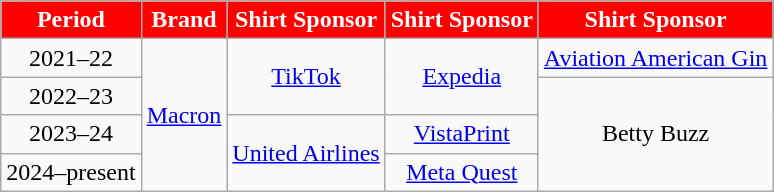<table class="wikitable" style="text-align: center;">
<tr>
<th scope="col" style="background-color:red; color:white; border:3px ##;">Period</th>
<th scope="col" style="background-color:red; color:white; border:3px ##;">Brand</th>
<th scope="col" style="background-color:red; color:white; border:3px ##;">Shirt Sponsor </th>
<th scope="col" style="background-color:red; color:white; border:3px ##;">Shirt Sponsor </th>
<th scope="col" style="background-color:red; color:white; border:3px ##;">Shirt Sponsor </th>
</tr>
<tr>
<td>2021–22</td>
<td rowspan="4"><a href='#'>Macron</a></td>
<td rowspan="2"><a href='#'>TikTok</a></td>
<td rowspan="2"><a href='#'>Expedia</a></td>
<td><a href='#'>Aviation American Gin</a></td>
</tr>
<tr>
<td>2022–23</td>
<td rowspan="3">Betty Buzz</td>
</tr>
<tr>
<td>2023–24</td>
<td rowspan="2"><a href='#'>United Airlines</a></td>
<td><a href='#'>VistaPrint</a></td>
</tr>
<tr>
<td>2024–present</td>
<td><a href='#'>Meta Quest</a></td>
</tr>
</table>
